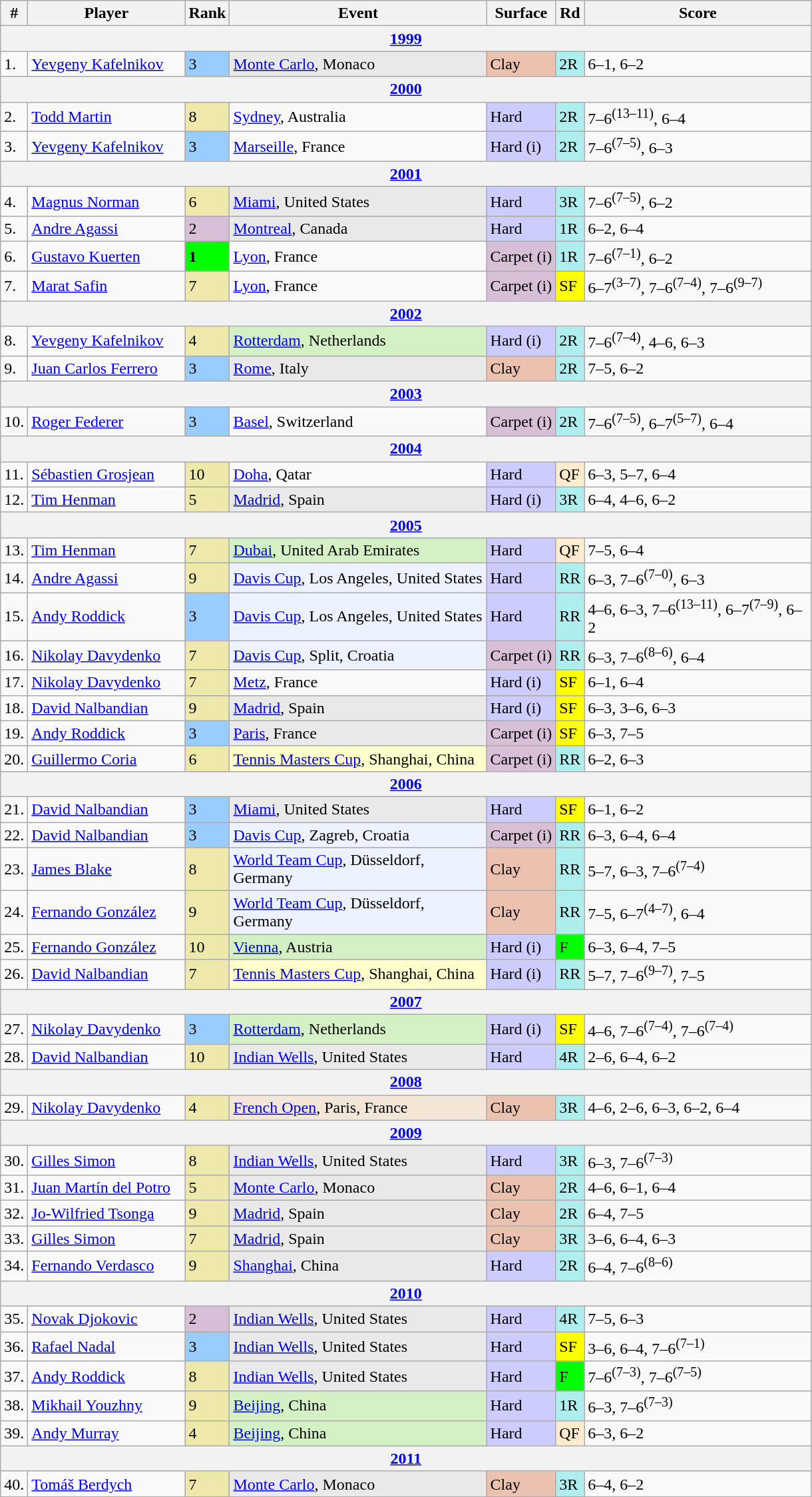<table class="wikitable sortable">
<tr>
<th>#</th>
<th width=150>Player</th>
<th>Rank</th>
<th width=250>Event</th>
<th>Surface</th>
<th>Rd</th>
<th width=220, class=unsortable>Score</th>
</tr>
<tr>
<th colspan=7><a href='#'>1999</a></th>
</tr>
<tr>
<td>1.</td>
<td> <a href='#'>Yevgeny Kafelnikov</a></td>
<td bgcolor=99ccff>3</td>
<td bgcolor=e9e9e9><a href='#'>Monte Carlo</a>, Monaco</td>
<td bgcolor=#ebc2af>Clay</td>
<td bgcolor=afeeee>2R</td>
<td>6–1, 6–2</td>
</tr>
<tr>
<th colspan=7><a href='#'>2000</a></th>
</tr>
<tr>
<td>2.</td>
<td> <a href='#'>Todd Martin</a></td>
<td bgcolor=EEE8AA>8</td>
<td><a href='#'>Sydney</a>, Australia</td>
<td bgcolor=CCCCFF>Hard</td>
<td bgcolor=afeeee>2R</td>
<td>7–6<sup>(13–11)</sup>, 6–4</td>
</tr>
<tr>
<td>3.</td>
<td> <a href='#'>Yevgeny Kafelnikov</a></td>
<td bgcolor=99ccff>3</td>
<td><a href='#'>Marseille</a>, France</td>
<td bgcolor=CCCCFF>Hard (i)</td>
<td bgcolor=afeeee>2R</td>
<td>7–6<sup>(7–5)</sup>, 6–3</td>
</tr>
<tr>
<th colspan=7><a href='#'>2001</a></th>
</tr>
<tr>
<td>4.</td>
<td> <a href='#'>Magnus Norman</a></td>
<td bgcolor=EEE8AA>6</td>
<td bgcolor=e9e9e9><a href='#'>Miami</a>, United States</td>
<td bgcolor=CCCCFF>Hard</td>
<td bgcolor=afeeee>3R</td>
<td>7–6<sup>(7–5)</sup>, 6–2</td>
</tr>
<tr>
<td>5.</td>
<td> <a href='#'>Andre Agassi</a></td>
<td bgcolor=thistle>2</td>
<td bgcolor=e9e9e9><a href='#'>Montreal</a>, Canada</td>
<td bgcolor=CCCCFF>Hard</td>
<td bgcolor=afeeee>1R</td>
<td>6–2, 6–4</td>
</tr>
<tr>
<td>6.</td>
<td> <a href='#'>Gustavo Kuerten</a></td>
<td bgcolor=lime><strong>1</strong></td>
<td><a href='#'>Lyon</a>, France</td>
<td bgcolor=thistle>Carpet (i)</td>
<td bgcolor=afeeee>1R</td>
<td>7–6<sup>(7–1)</sup>, 6–2</td>
</tr>
<tr>
<td>7.</td>
<td> <a href='#'>Marat Safin</a></td>
<td bgcolor=EEE8AA>7</td>
<td><a href='#'>Lyon</a>, France</td>
<td bgcolor=thistle>Carpet (i)</td>
<td bgcolor=yellow>SF</td>
<td>6–7<sup>(3–7)</sup>, 7–6<sup>(7–4)</sup>, 7–6<sup>(9–7)</sup></td>
</tr>
<tr>
<th colspan=7><a href='#'>2002</a></th>
</tr>
<tr>
<td>8.</td>
<td> <a href='#'>Yevgeny Kafelnikov</a></td>
<td bgcolor=EEE8AA>4</td>
<td bgcolor=d4f1c5><a href='#'>Rotterdam</a>, Netherlands</td>
<td bgcolor=CCCCFF>Hard (i)</td>
<td bgcolor=afeeee>2R</td>
<td>7–6<sup>(7–4)</sup>, 4–6, 6–3</td>
</tr>
<tr>
<td>9.</td>
<td> <a href='#'>Juan Carlos Ferrero</a></td>
<td bgcolor=99ccff>3</td>
<td bgcolor=e9e9e9><a href='#'>Rome</a>, Italy</td>
<td bgcolor=#ebc2af>Clay</td>
<td bgcolor=afeeee>2R</td>
<td>7–5, 6–2</td>
</tr>
<tr>
<th colspan=7><a href='#'>2003</a></th>
</tr>
<tr>
<td>10.</td>
<td> <a href='#'>Roger Federer</a></td>
<td bgcolor=99ccff>3</td>
<td><a href='#'>Basel</a>, Switzerland</td>
<td bgcolor=thistle>Carpet (i)</td>
<td bgcolor=afeeee>2R</td>
<td>7–6<sup>(7–5)</sup>, 6–7<sup>(5–7)</sup>, 6–4</td>
</tr>
<tr>
<th colspan=7><a href='#'>2004</a></th>
</tr>
<tr>
<td>11.</td>
<td> <a href='#'>Sébastien Grosjean</a></td>
<td bgcolor=EEE8AA>10</td>
<td><a href='#'>Doha</a>, Qatar</td>
<td bgcolor=CCCCFF>Hard</td>
<td bgcolor=ffebcd>QF</td>
<td>6–3, 5–7, 6–4</td>
</tr>
<tr>
<td>12.</td>
<td> <a href='#'>Tim Henman</a></td>
<td bgcolor=EEE8AA>5</td>
<td bgcolor=e9e9e9><a href='#'>Madrid</a>, Spain</td>
<td bgcolor=CCCCFF>Hard (i)</td>
<td bgcolor=afeeee>3R</td>
<td>6–4, 4–6, 6–2</td>
</tr>
<tr>
<th colspan=7><a href='#'>2005</a></th>
</tr>
<tr>
<td>13.</td>
<td> <a href='#'>Tim Henman</a></td>
<td bgcolor=EEE8AA>7</td>
<td bgcolor=d4f1c5><a href='#'>Dubai</a>, United Arab Emirates</td>
<td bgcolor=CCCCFF>Hard</td>
<td bgcolor=ffebcd>QF</td>
<td>7–5, 6–4</td>
</tr>
<tr>
<td>14.</td>
<td> <a href='#'>Andre Agassi</a></td>
<td bgcolor=EEE8AA>9</td>
<td bgcolor=ECF2FF><a href='#'>Davis Cup</a>, Los Angeles, United States</td>
<td bgcolor=CCCCFF>Hard</td>
<td bgcolor=afeeee>RR</td>
<td>6–3, 7–6<sup>(7–0)</sup>, 6–3</td>
</tr>
<tr>
<td>15.</td>
<td> <a href='#'>Andy Roddick</a></td>
<td bgcolor=99ccff>3</td>
<td bgcolor=ECF2FF><a href='#'>Davis Cup</a>, Los Angeles, United States</td>
<td bgcolor=CCCCFF>Hard</td>
<td bgcolor=afeeee>RR</td>
<td>4–6, 6–3, 7–6<sup>(13–11)</sup>, 6–7<sup>(7–9)</sup>, 6–2</td>
</tr>
<tr>
<td>16.</td>
<td> <a href='#'>Nikolay Davydenko</a></td>
<td bgcolor=EEE8AA>7</td>
<td bgcolor=ECF2FF><a href='#'>Davis Cup</a>, Split, Croatia</td>
<td bgcolor=thistle>Carpet (i)</td>
<td bgcolor=afeeee>RR</td>
<td>6–3, 7–6<sup>(8–6)</sup>, 6–4</td>
</tr>
<tr>
<td>17.</td>
<td> <a href='#'>Nikolay Davydenko</a></td>
<td bgcolor=EEE8AA>7</td>
<td><a href='#'>Metz</a>, France</td>
<td bgcolor=CCCCFF>Hard (i)</td>
<td bgcolor=yellow>SF</td>
<td>6–1, 6–4</td>
</tr>
<tr>
<td>18.</td>
<td> <a href='#'>David Nalbandian</a></td>
<td bgcolor=EEE8AA>9</td>
<td bgcolor=e9e9e9><a href='#'>Madrid</a>, Spain</td>
<td bgcolor=CCCCFF>Hard (i)</td>
<td bgcolor=yellow>SF</td>
<td>6–3, 3–6, 6–3</td>
</tr>
<tr>
<td>19.</td>
<td> <a href='#'>Andy Roddick</a></td>
<td bgcolor=99ccff>3</td>
<td bgcolor=e9e9e9><a href='#'>Paris</a>, France</td>
<td bgcolor=thistle>Carpet (i)</td>
<td bgcolor=yellow>SF</td>
<td>6–3, 7–5</td>
</tr>
<tr>
<td>20.</td>
<td> <a href='#'>Guillermo Coria</a></td>
<td bgcolor=EEE8AA>6</td>
<td bgcolor=ffffcc><a href='#'>Tennis Masters Cup</a>, Shanghai, China</td>
<td bgcolor=thistle>Carpet (i)</td>
<td bgcolor=afeeee>RR</td>
<td>6–2, 6–3</td>
</tr>
<tr>
<th colspan=7><a href='#'>2006</a></th>
</tr>
<tr>
<td>21.</td>
<td> <a href='#'>David Nalbandian</a></td>
<td bgcolor=99ccff>3</td>
<td bgcolor=e9e9e9><a href='#'>Miami</a>, United States</td>
<td bgcolor=CCCCFF>Hard</td>
<td bgcolor=yellow>SF</td>
<td>6–1, 6–2</td>
</tr>
<tr>
<td>22.</td>
<td> <a href='#'>David Nalbandian</a></td>
<td bgcolor=99ccff>3</td>
<td bgcolor=ECF2FF><a href='#'>Davis Cup</a>, Zagreb, Croatia</td>
<td bgcolor=thistle>Carpet (i)</td>
<td bgcolor=afeeee>RR</td>
<td>6–3, 6–4, 6–4</td>
</tr>
<tr>
<td>23.</td>
<td> <a href='#'>James Blake</a></td>
<td bgcolor=EEE8AA>8</td>
<td bgcolor=ECF2FF><a href='#'>World Team Cup</a>, Düsseldorf, Germany</td>
<td bgcolor=#ebc2af>Clay</td>
<td bgcolor=afeeee>RR</td>
<td>5–7, 6–3, 7–6<sup>(7–4)</sup></td>
</tr>
<tr>
<td>24.</td>
<td> <a href='#'>Fernando González</a></td>
<td bgcolor=EEE8AA>9</td>
<td bgcolor=ECF2FF><a href='#'>World Team Cup</a>, Düsseldorf, Germany</td>
<td bgcolor=#ebc2af>Clay</td>
<td bgcolor=afeeee>RR</td>
<td>7–5, 6–7<sup>(4–7)</sup>, 6–4</td>
</tr>
<tr>
<td>25.</td>
<td> <a href='#'>Fernando González</a></td>
<td bgcolor=EEE8AA>10</td>
<td bgcolor=d4f1c5><a href='#'>Vienna</a>, Austria</td>
<td bgcolor=CCCCFF>Hard (i)</td>
<td bgcolor=lime>F</td>
<td>6–3, 6–4, 7–5</td>
</tr>
<tr>
<td>26.</td>
<td> <a href='#'>David Nalbandian</a></td>
<td bgcolor=EEE8AA>7</td>
<td bgcolor=ffffcc><a href='#'>Tennis Masters Cup</a>, Shanghai, China</td>
<td bgcolor=CCCCFF>Hard (i)</td>
<td bgcolor=afeeee>RR</td>
<td>5–7, 7–6<sup>(9–7)</sup>, 7–5</td>
</tr>
<tr>
<th colspan=7><a href='#'>2007</a></th>
</tr>
<tr>
<td>27.</td>
<td> <a href='#'>Nikolay Davydenko</a></td>
<td bgcolor=99ccff>3</td>
<td bgcolor=d4f1c5><a href='#'>Rotterdam</a>, Netherlands</td>
<td bgcolor=CCCCFF>Hard (i)</td>
<td bgcolor=yellow>SF</td>
<td>4–6, 7–6<sup>(7–4)</sup>, 7–6<sup>(7–4)</sup></td>
</tr>
<tr>
<td>28.</td>
<td> <a href='#'>David Nalbandian</a></td>
<td bgcolor=EEE8AA>10</td>
<td bgcolor=e9e9e9><a href='#'>Indian Wells</a>, United States</td>
<td bgcolor=CCCCFF>Hard</td>
<td bgcolor=afeeee>4R</td>
<td>2–6, 6–4, 6–2</td>
</tr>
<tr>
<th colspan=7><a href='#'>2008</a></th>
</tr>
<tr>
<td>29.</td>
<td> <a href='#'>Nikolay Davydenko</a></td>
<td bgcolor=EEE8AA>4</td>
<td bgcolor=f3e6d7><a href='#'>French Open</a>, Paris, France</td>
<td bgcolor=#ebc2af>Clay</td>
<td bgcolor=afeeee>3R</td>
<td>4–6, 2–6, 6–3, 6–2, 6–4</td>
</tr>
<tr>
<th colspan=7><a href='#'>2009</a></th>
</tr>
<tr>
<td>30.</td>
<td> <a href='#'>Gilles Simon</a></td>
<td bgcolor=EEE8AA>8</td>
<td bgcolor=e9e9e9><a href='#'>Indian Wells</a>, United States</td>
<td bgcolor=CCCCFF>Hard</td>
<td bgcolor=afeeee>3R</td>
<td>6–3, 7–6<sup>(7–3)</sup></td>
</tr>
<tr>
<td>31.</td>
<td> <a href='#'>Juan Martín del Potro</a></td>
<td bgcolor=EEE8AA>5</td>
<td bgcolor=e9e9e9><a href='#'>Monte Carlo</a>, Monaco</td>
<td bgcolor=#ebc2af>Clay</td>
<td bgcolor=afeeee>2R</td>
<td>4–6, 6–1, 6–4</td>
</tr>
<tr>
<td>32.</td>
<td> <a href='#'>Jo-Wilfried Tsonga</a></td>
<td bgcolor=EEE8AA>9</td>
<td bgcolor=e9e9e9><a href='#'>Madrid</a>, Spain</td>
<td bgcolor=#ebc2af>Clay</td>
<td bgcolor=afeeee>2R</td>
<td>6–4, 7–5</td>
</tr>
<tr>
<td>33.</td>
<td> <a href='#'>Gilles Simon</a></td>
<td bgcolor=EEE8AA>7</td>
<td bgcolor=e9e9e9><a href='#'>Madrid</a>, Spain</td>
<td bgcolor=#ebc2af>Clay</td>
<td bgcolor=afeeee>3R</td>
<td>3–6, 6–4, 6–3</td>
</tr>
<tr>
<td>34.</td>
<td> <a href='#'>Fernando Verdasco</a></td>
<td bgcolor=EEE8AA>9</td>
<td bgcolor=e9e9e9><a href='#'>Shanghai</a>, China</td>
<td bgcolor=CCCCFF>Hard</td>
<td bgcolor=afeeee>2R</td>
<td>6–4, 7–6<sup>(8–6)</sup></td>
</tr>
<tr>
<th colspan=7><a href='#'>2010</a></th>
</tr>
<tr>
<td>35.</td>
<td> <a href='#'>Novak Djokovic</a></td>
<td bgcolor=thistle>2</td>
<td bgcolor=e9e9e9><a href='#'>Indian Wells</a>, United States</td>
<td bgcolor=CCCCFF>Hard</td>
<td bgcolor=afeeee>4R</td>
<td>7–5, 6–3</td>
</tr>
<tr>
<td>36.</td>
<td> <a href='#'>Rafael Nadal</a></td>
<td bgcolor=99ccff>3</td>
<td bgcolor=e9e9e9><a href='#'>Indian Wells</a>, United States</td>
<td bgcolor=CCCCFF>Hard</td>
<td bgcolor=yellow>SF</td>
<td>3–6, 6–4, 7–6<sup>(7–1)</sup></td>
</tr>
<tr>
<td>37.</td>
<td> <a href='#'>Andy Roddick</a></td>
<td bgcolor=EEE8AA>8</td>
<td bgcolor=e9e9e9><a href='#'>Indian Wells</a>, United States</td>
<td bgcolor=CCCCFF>Hard</td>
<td bgcolor=lime>F</td>
<td>7–6<sup>(7–3)</sup>, 7–6<sup>(7–5)</sup></td>
</tr>
<tr>
<td>38.</td>
<td> <a href='#'>Mikhail Youzhny</a></td>
<td bgcolor=EEE8AA>9</td>
<td bgcolor=d4f1c5><a href='#'>Beijing</a>, China</td>
<td bgcolor=CCCCFF>Hard</td>
<td bgcolor=afeeee>1R</td>
<td>6–3, 7–6<sup>(7–3)</sup></td>
</tr>
<tr>
<td>39.</td>
<td> <a href='#'>Andy Murray</a></td>
<td bgcolor=EEE8AA>4</td>
<td bgcolor=d4f1c5><a href='#'>Beijing</a>, China</td>
<td bgcolor=CCCCFF>Hard</td>
<td bgcolor=ffebcd>QF</td>
<td>6–3, 6–2</td>
</tr>
<tr>
<th colspan=7><a href='#'>2011</a></th>
</tr>
<tr>
<td>40.</td>
<td> <a href='#'>Tomáš Berdych</a></td>
<td bgcolor=EEE8AA>7</td>
<td bgcolor=e9e9e9><a href='#'>Monte Carlo</a>, Monaco</td>
<td bgcolor=#ebc2af>Clay</td>
<td bgcolor=afeeee>3R</td>
<td>6–4, 6–2</td>
</tr>
</table>
